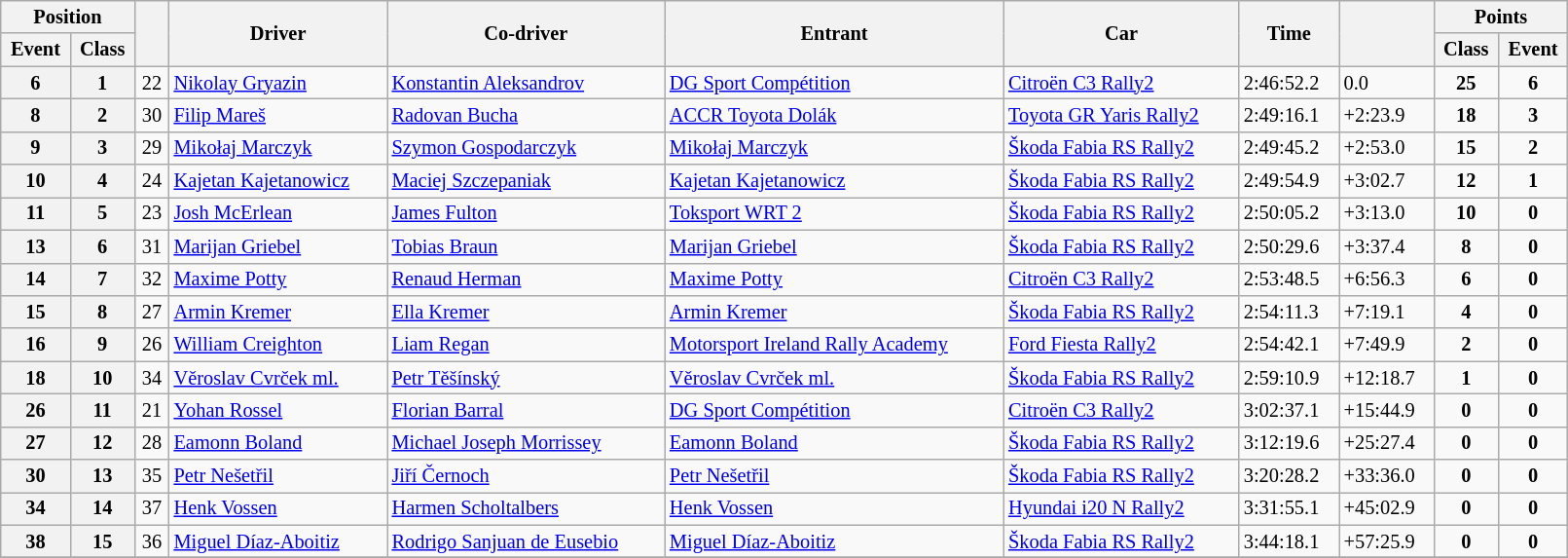<table class="wikitable" width=85% style="font-size: 85%;">
<tr>
<th colspan="2">Position</th>
<th rowspan="2"></th>
<th rowspan="2">Driver</th>
<th rowspan="2">Co-driver</th>
<th rowspan="2">Entrant</th>
<th rowspan="2">Car</th>
<th rowspan="2">Time</th>
<th rowspan="2"></th>
<th colspan="3">Points</th>
</tr>
<tr>
<th>Event</th>
<th>Class</th>
<th>Class</th>
<th>Event</th>
</tr>
<tr>
<th>6</th>
<th>1</th>
<td align="center">22</td>
<td><a href='#'>Nikolay Gryazin</a></td>
<td><a href='#'>Konstantin Aleksandrov</a></td>
<td><a href='#'>DG Sport Compétition</a></td>
<td><a href='#'>Citroën C3 Rally2</a></td>
<td>2:46:52.2</td>
<td>0.0</td>
<td align="center"><strong>25</strong></td>
<td align="center"><strong>6</strong></td>
</tr>
<tr>
<th>8</th>
<th>2</th>
<td align="center">30</td>
<td><a href='#'>Filip Mareš</a></td>
<td><a href='#'>Radovan Bucha</a></td>
<td><a href='#'>ACCR Toyota Dolák</a></td>
<td><a href='#'>Toyota GR Yaris Rally2</a></td>
<td>2:49:16.1</td>
<td>+2:23.9</td>
<td align="center"><strong>18</strong></td>
<td align="center"><strong>3</strong></td>
</tr>
<tr>
<th>9</th>
<th>3</th>
<td align="center">29</td>
<td><a href='#'>Mikołaj Marczyk</a></td>
<td><a href='#'>Szymon Gospodarczyk</a></td>
<td><a href='#'>Mikołaj Marczyk</a></td>
<td><a href='#'>Škoda Fabia RS Rally2</a></td>
<td>2:49:45.2</td>
<td>+2:53.0</td>
<td align="center"><strong>15</strong></td>
<td align="center"><strong>2</strong></td>
</tr>
<tr>
<th>10</th>
<th>4</th>
<td align="center">24</td>
<td><a href='#'>Kajetan Kajetanowicz</a></td>
<td><a href='#'>Maciej Szczepaniak</a></td>
<td><a href='#'>Kajetan Kajetanowicz</a></td>
<td><a href='#'>Škoda Fabia RS Rally2</a></td>
<td>2:49:54.9</td>
<td>+3:02.7</td>
<td align="center"><strong>12</strong></td>
<td align="center"><strong>1</strong></td>
</tr>
<tr>
<th>11</th>
<th>5</th>
<td align="center">23</td>
<td><a href='#'>Josh McErlean</a></td>
<td><a href='#'>James Fulton</a></td>
<td><a href='#'>Toksport WRT 2</a></td>
<td><a href='#'>Škoda Fabia RS Rally2</a></td>
<td>2:50:05.2</td>
<td>+3:13.0</td>
<td align="center"><strong>10</strong></td>
<td align="center"><strong>0</strong></td>
</tr>
<tr>
<th>13</th>
<th>6</th>
<td align="center">31</td>
<td><a href='#'>Marijan Griebel</a></td>
<td><a href='#'>Tobias Braun</a></td>
<td><a href='#'>Marijan Griebel</a></td>
<td><a href='#'>Škoda Fabia RS Rally2</a></td>
<td>2:50:29.6</td>
<td>+3:37.4</td>
<td align="center"><strong>8</strong></td>
<td align="center"><strong>0</strong></td>
</tr>
<tr>
<th>14</th>
<th>7</th>
<td align="center">32</td>
<td><a href='#'>Maxime Potty</a></td>
<td><a href='#'>Renaud Herman</a></td>
<td><a href='#'>Maxime Potty</a></td>
<td><a href='#'>Citroën C3 Rally2</a></td>
<td>2:53:48.5</td>
<td>+6:56.3</td>
<td align="center"><strong>6</strong></td>
<td align="center"><strong>0</strong></td>
</tr>
<tr>
<th>15</th>
<th>8</th>
<td align="center">27</td>
<td><a href='#'>Armin Kremer</a></td>
<td><a href='#'>Ella Kremer</a></td>
<td><a href='#'>Armin Kremer</a></td>
<td><a href='#'>Škoda Fabia RS Rally2</a></td>
<td>2:54:11.3</td>
<td>+7:19.1</td>
<td align="center"><strong>4</strong></td>
<td align="center"><strong>0</strong></td>
</tr>
<tr>
<th>16</th>
<th>9</th>
<td align="center">26</td>
<td><a href='#'>William Creighton</a></td>
<td><a href='#'>Liam Regan</a></td>
<td><a href='#'>Motorsport Ireland Rally Academy</a></td>
<td><a href='#'>Ford Fiesta Rally2</a></td>
<td>2:54:42.1</td>
<td>+7:49.9</td>
<td align="center"><strong>2</strong></td>
<td align="center"><strong>0</strong></td>
</tr>
<tr>
<th>18</th>
<th>10</th>
<td align="center">34</td>
<td><a href='#'>Věroslav Cvrček ml.</a></td>
<td><a href='#'>Petr Těšínský</a></td>
<td><a href='#'>Věroslav Cvrček ml.</a></td>
<td><a href='#'>Škoda Fabia RS Rally2</a></td>
<td>2:59:10.9</td>
<td>+12:18.7</td>
<td align="center"><strong>1</strong></td>
<td align="center"><strong>0</strong></td>
</tr>
<tr>
<th>26</th>
<th>11</th>
<td align="center">21</td>
<td><a href='#'>Yohan Rossel</a></td>
<td><a href='#'>Florian Barral</a></td>
<td><a href='#'>DG Sport Compétition</a></td>
<td><a href='#'>Citroën C3 Rally2</a></td>
<td>3:02:37.1</td>
<td>+15:44.9</td>
<td align="center"><strong>0</strong></td>
<td align="center"><strong>0</strong></td>
</tr>
<tr>
<th>27</th>
<th>12</th>
<td align="center">28</td>
<td><a href='#'>Eamonn Boland</a></td>
<td><a href='#'>Michael Joseph Morrissey</a></td>
<td><a href='#'>Eamonn Boland</a></td>
<td><a href='#'>Škoda Fabia RS Rally2</a></td>
<td>3:12:19.6</td>
<td>+25:27.4</td>
<td align="center"><strong>0</strong></td>
<td align="center"><strong>0</strong></td>
</tr>
<tr>
<th>30</th>
<th>13</th>
<td align="center">35</td>
<td><a href='#'>Petr Nešetřil</a></td>
<td><a href='#'>Jiří Černoch</a></td>
<td><a href='#'>Petr Nešetřil</a></td>
<td><a href='#'>Škoda Fabia RS Rally2</a></td>
<td>3:20:28.2</td>
<td>+33:36.0</td>
<td align="center"><strong>0</strong></td>
<td align="center"><strong>0</strong></td>
</tr>
<tr>
<th>34</th>
<th>14</th>
<td align="center">37</td>
<td><a href='#'>Henk Vossen</a></td>
<td><a href='#'>Harmen Scholtalbers</a></td>
<td><a href='#'>Henk Vossen</a></td>
<td><a href='#'>Hyundai i20 N Rally2</a></td>
<td>3:31:55.1</td>
<td>+45:02.9</td>
<td align="center"><strong>0</strong></td>
<td align="center"><strong>0</strong></td>
</tr>
<tr>
<th>38</th>
<th>15</th>
<td align="center">36</td>
<td><a href='#'>Miguel Díaz-Aboitiz</a></td>
<td><a href='#'>Rodrigo Sanjuan de Eusebio</a></td>
<td><a href='#'>Miguel Díaz-Aboitiz</a></td>
<td><a href='#'>Škoda Fabia RS Rally2</a></td>
<td>3:44:18.1</td>
<td>+57:25.9</td>
<td align="center"><strong>0</strong></td>
<td align="center"><strong>0</strong></td>
</tr>
<tr>
</tr>
</table>
